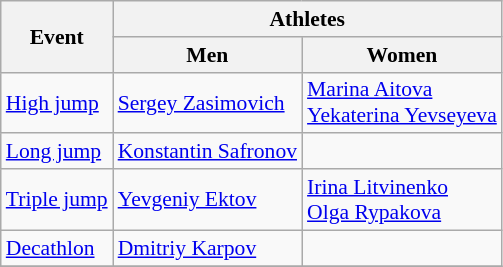<table class=wikitable style="font-size:90%">
<tr>
<th rowspan=2>Event</th>
<th colspan=2>Athletes</th>
</tr>
<tr>
<th>Men</th>
<th>Women</th>
</tr>
<tr>
<td><a href='#'>High jump</a></td>
<td><a href='#'>Sergey Zasimovich</a></td>
<td><a href='#'>Marina Aitova</a> <br> <a href='#'>Yekaterina Yevseyeva</a></td>
</tr>
<tr>
<td><a href='#'>Long jump</a></td>
<td><a href='#'>Konstantin Safronov</a></td>
<td></td>
</tr>
<tr>
<td><a href='#'>Triple jump</a></td>
<td><a href='#'>Yevgeniy Ektov</a></td>
<td><a href='#'>Irina Litvinenko</a> <br> <a href='#'>Olga Rypakova</a></td>
</tr>
<tr>
<td><a href='#'>Decathlon</a></td>
<td><a href='#'>Dmitriy Karpov</a></td>
<td></td>
</tr>
<tr>
</tr>
</table>
